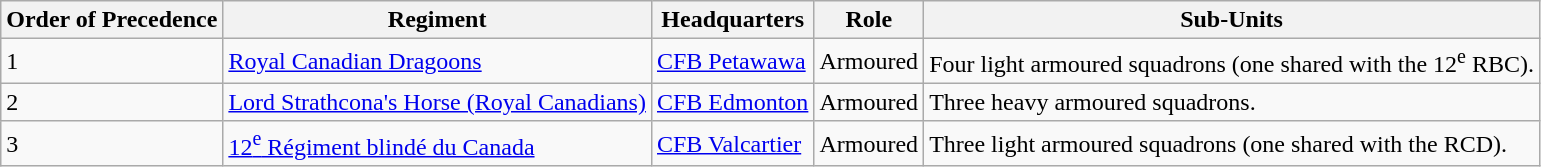<table class="wikitable">
<tr>
<th>Order of Precedence</th>
<th>Regiment</th>
<th>Headquarters</th>
<th>Role</th>
<th>Sub-Units</th>
</tr>
<tr>
<td>1</td>
<td><a href='#'>Royal Canadian Dragoons</a></td>
<td><a href='#'>CFB Petawawa</a></td>
<td>Armoured</td>
<td>Four light armoured squadrons (one shared with the 12<sup>e</sup> RBC).</td>
</tr>
<tr>
<td>2</td>
<td><a href='#'>Lord Strathcona's Horse (Royal Canadians)</a></td>
<td><a href='#'>CFB Edmonton</a></td>
<td>Armoured</td>
<td>Three heavy armoured squadrons.</td>
</tr>
<tr>
<td>3</td>
<td><a href='#'>12<sup>e</sup> Régiment blindé du Canada</a></td>
<td><a href='#'>CFB Valcartier</a></td>
<td>Armoured</td>
<td>Three light armoured squadrons (one shared with the RCD).</td>
</tr>
</table>
